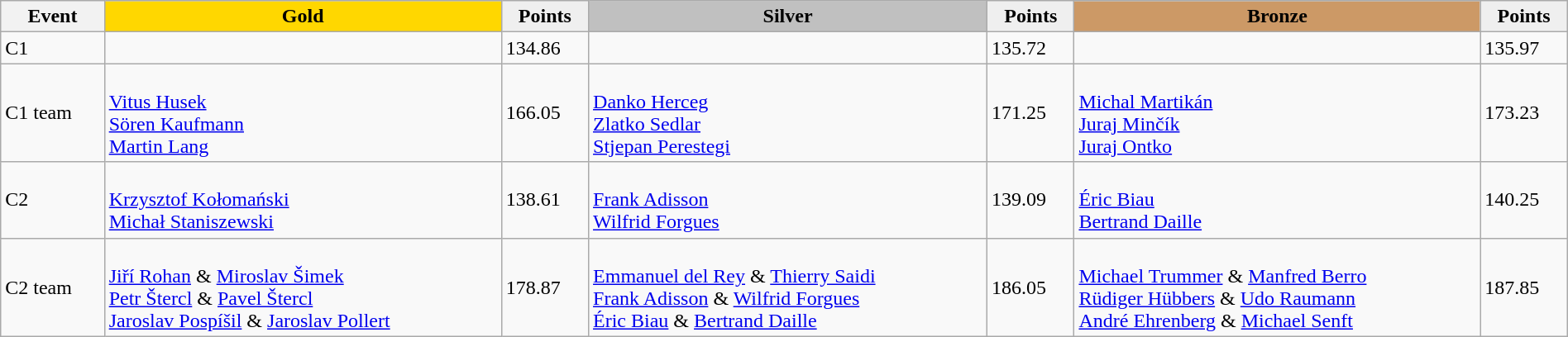<table class="wikitable" width=100%>
<tr>
<th>Event</th>
<td align=center bgcolor="gold"><strong>Gold</strong></td>
<td align=center bgcolor="EFEFEF"><strong>Points</strong></td>
<td align=center bgcolor="silver"><strong>Silver</strong></td>
<td align=center bgcolor="EFEFEF"><strong>Points</strong></td>
<td align=center bgcolor="CC9966"><strong>Bronze</strong></td>
<td align=center bgcolor="EFEFEF"><strong>Points</strong></td>
</tr>
<tr>
<td>C1</td>
<td></td>
<td>134.86</td>
<td></td>
<td>135.72</td>
<td></td>
<td>135.97</td>
</tr>
<tr>
<td>C1 team</td>
<td><br><a href='#'>Vitus Husek</a><br><a href='#'>Sören Kaufmann</a><br><a href='#'>Martin Lang</a></td>
<td>166.05</td>
<td><br><a href='#'>Danko Herceg</a><br><a href='#'>Zlatko Sedlar</a><br><a href='#'>Stjepan Perestegi</a></td>
<td>171.25</td>
<td><br><a href='#'>Michal Martikán</a><br><a href='#'>Juraj Minčík</a><br><a href='#'>Juraj Ontko</a></td>
<td>173.23</td>
</tr>
<tr>
<td>C2</td>
<td><br><a href='#'>Krzysztof Kołomański</a><br><a href='#'>Michał Staniszewski</a></td>
<td>138.61</td>
<td><br><a href='#'>Frank Adisson</a><br><a href='#'>Wilfrid Forgues</a></td>
<td>139.09</td>
<td><br><a href='#'>Éric Biau</a><br><a href='#'>Bertrand Daille</a></td>
<td>140.25</td>
</tr>
<tr>
<td>C2 team</td>
<td><br><a href='#'>Jiří Rohan</a> & <a href='#'>Miroslav Šimek</a><br><a href='#'>Petr Štercl</a> & <a href='#'>Pavel Štercl</a><br><a href='#'>Jaroslav Pospíšil</a> & <a href='#'>Jaroslav Pollert</a></td>
<td>178.87</td>
<td><br><a href='#'>Emmanuel del Rey</a> & <a href='#'>Thierry Saidi</a><br><a href='#'>Frank Adisson</a> & <a href='#'>Wilfrid Forgues</a><br><a href='#'>Éric Biau</a> & <a href='#'>Bertrand Daille</a></td>
<td>186.05</td>
<td><br><a href='#'>Michael Trummer</a> & <a href='#'>Manfred Berro</a><br><a href='#'>Rüdiger Hübbers</a> & <a href='#'>Udo Raumann</a><br><a href='#'>André Ehrenberg</a> & <a href='#'>Michael Senft</a></td>
<td>187.85</td>
</tr>
</table>
